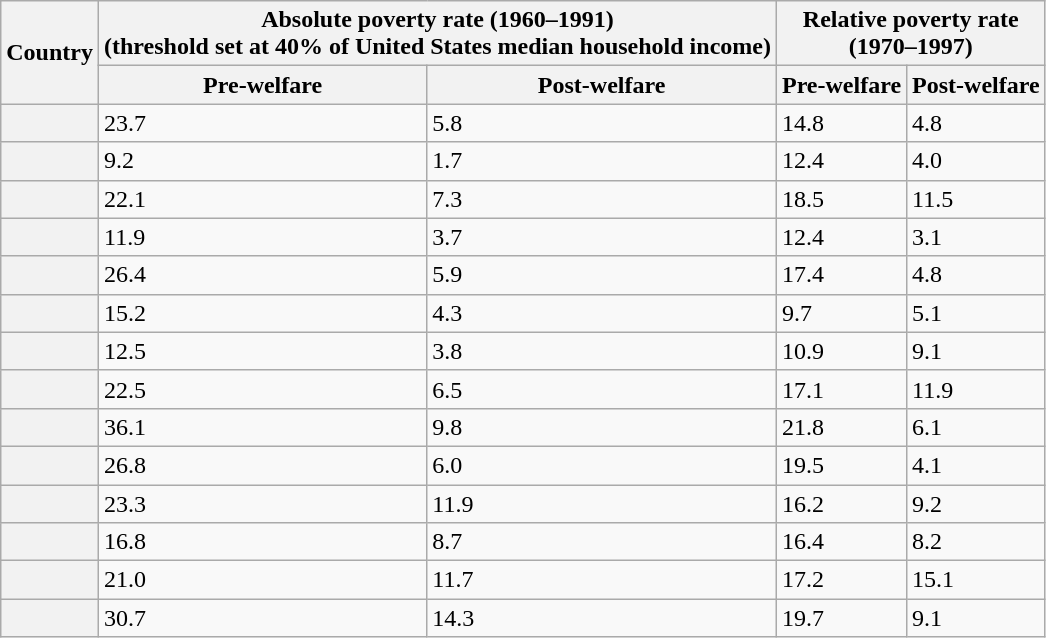<table class="sortable wikitable plainrowheaders">
<tr>
<th scope="col" rowspan="2">Country</th>
<th scope="col" colspan="2">Absolute poverty rate (1960–1991)<br>(threshold set at 40% of United States median household income)</th>
<th scope="col" colspan="2">Relative poverty rate<br>(1970–1997)</th>
</tr>
<tr>
<th scope="col">Pre-welfare</th>
<th scope="col">Post-welfare</th>
<th scope="col">Pre-welfare</th>
<th scope="col">Post-welfare</th>
</tr>
<tr>
<th scope="row"></th>
<td>23.7</td>
<td>5.8</td>
<td>14.8</td>
<td>4.8</td>
</tr>
<tr>
<th scope="row"></th>
<td>9.2</td>
<td>1.7</td>
<td>12.4</td>
<td>4.0</td>
</tr>
<tr>
<th scope="row"></th>
<td>22.1</td>
<td>7.3</td>
<td>18.5</td>
<td>11.5</td>
</tr>
<tr>
<th scope="row"></th>
<td>11.9</td>
<td>3.7</td>
<td>12.4</td>
<td>3.1</td>
</tr>
<tr>
<th scope="row"></th>
<td>26.4</td>
<td>5.9</td>
<td>17.4</td>
<td>4.8</td>
</tr>
<tr>
<th scope="row"></th>
<td>15.2</td>
<td>4.3</td>
<td>9.7</td>
<td>5.1</td>
</tr>
<tr>
<th scope="row"></th>
<td>12.5</td>
<td>3.8</td>
<td>10.9</td>
<td>9.1</td>
</tr>
<tr>
<th scope="row"></th>
<td>22.5</td>
<td>6.5</td>
<td>17.1</td>
<td>11.9</td>
</tr>
<tr>
<th scope="row"></th>
<td>36.1</td>
<td>9.8</td>
<td>21.8</td>
<td>6.1</td>
</tr>
<tr>
<th scope="row"></th>
<td>26.8</td>
<td>6.0</td>
<td>19.5</td>
<td>4.1</td>
</tr>
<tr>
<th scope="row"></th>
<td>23.3</td>
<td>11.9</td>
<td>16.2</td>
<td>9.2</td>
</tr>
<tr>
<th scope="row"></th>
<td>16.8</td>
<td>8.7</td>
<td>16.4</td>
<td>8.2</td>
</tr>
<tr>
<th scope="row"></th>
<td>21.0</td>
<td>11.7</td>
<td>17.2</td>
<td>15.1</td>
</tr>
<tr>
<th scope="row"></th>
<td>30.7</td>
<td>14.3</td>
<td>19.7</td>
<td>9.1</td>
</tr>
</table>
